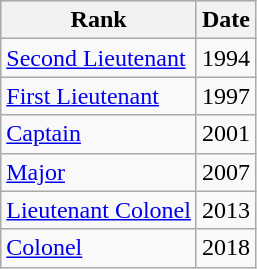<table class="wikitable">
<tr style="background:#ccf; text-align:center;">
<th>Rank</th>
<th>Date</th>
</tr>
<tr>
<td> <a href='#'>Second Lieutenant</a></td>
<td>1994</td>
</tr>
<tr>
<td> <a href='#'>First Lieutenant</a></td>
<td>1997</td>
</tr>
<tr>
<td> <a href='#'>Captain</a></td>
<td>2001</td>
</tr>
<tr>
<td> <a href='#'>Major</a></td>
<td>2007</td>
</tr>
<tr>
<td> <a href='#'>Lieutenant Colonel</a></td>
<td>2013</td>
</tr>
<tr>
<td> <a href='#'>Colonel</a></td>
<td>2018</td>
</tr>
</table>
